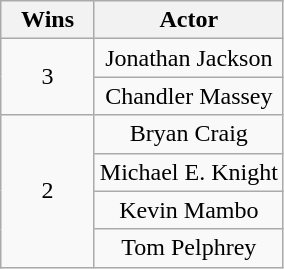<table class="wikitable" style="text-align: center;">
<tr>
<th scope="col" width="55">Wins</th>
<th scope="col" align="center">Actor</th>
</tr>
<tr>
<td scope="row" rowspan="2">3</td>
<td>Jonathan Jackson</td>
</tr>
<tr>
<td>Chandler Massey</td>
</tr>
<tr>
<td scope="row" rowspan="4">2</td>
<td>Bryan Craig</td>
</tr>
<tr>
<td>Michael E. Knight</td>
</tr>
<tr>
<td>Kevin Mambo</td>
</tr>
<tr>
<td>Tom Pelphrey</td>
</tr>
</table>
